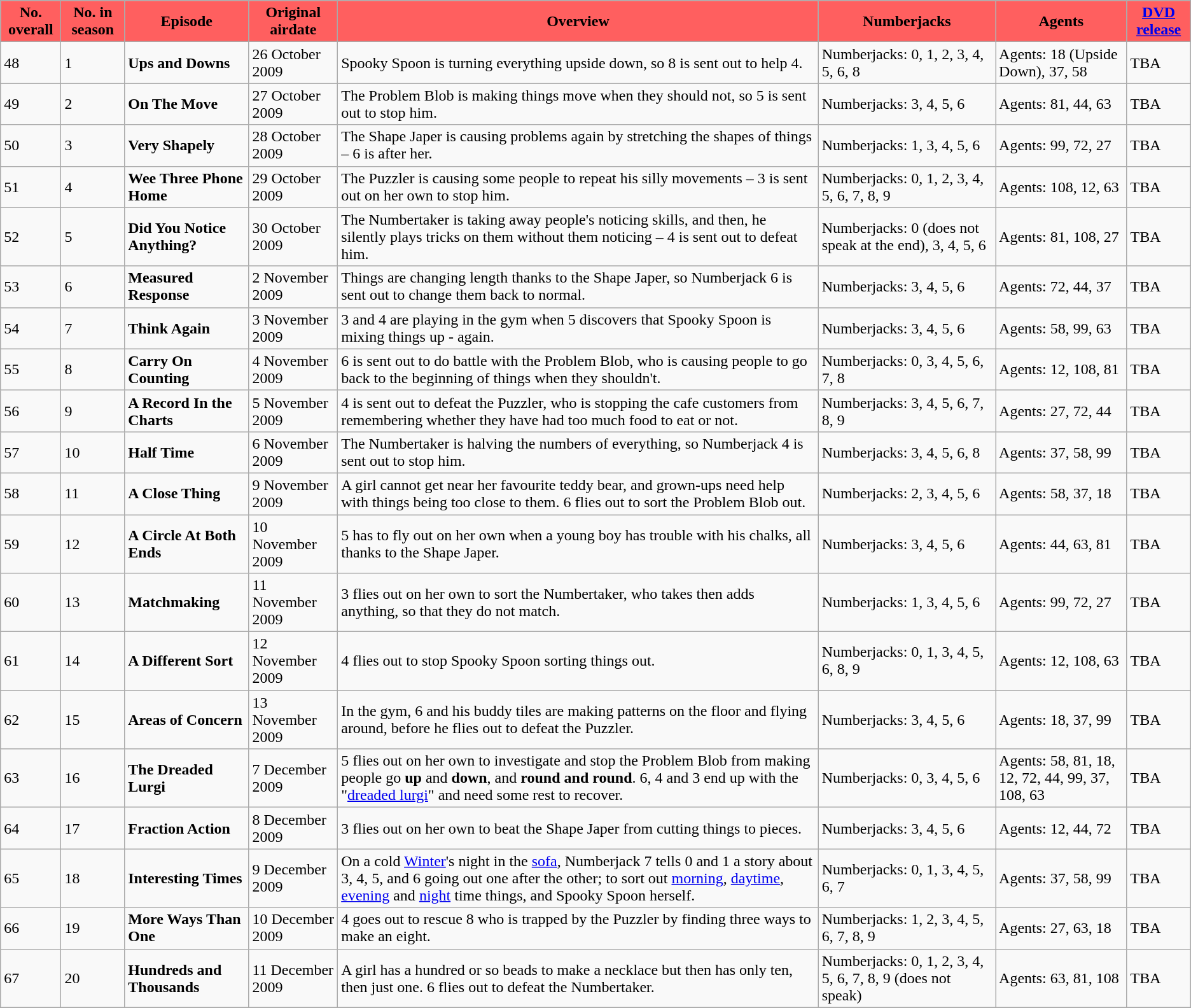<table class="wikitable">
<tr>
<th style="background-color: #FF5F5F;">No. overall</th>
<th style="background-color: #FF5F5F;">No. in season</th>
<th style="background-color: #FF5F5F;">Episode</th>
<th style="background-color: #FF5F5F;">Original airdate</th>
<th style="background-color: #FF5F5F;">Overview</th>
<th style="background-color: #FF5F5F;">Numberjacks</th>
<th style="background-color: #FF5F5F;">Agents</th>
<th style="background-color: #FF5F5F;"><a href='#'>DVD release</a></th>
</tr>
<tr>
<td>48</td>
<td>1</td>
<td><strong>Ups and Downs</strong></td>
<td>26 October 2009</td>
<td>Spooky Spoon is turning everything upside down, so 8 is sent out to help 4.</td>
<td>Numberjacks: 0, 1, 2, 3, 4, 5, 6, 8</td>
<td>Agents: 18 (Upside Down), 37, 58</td>
<td>TBA</td>
</tr>
<tr>
<td>49</td>
<td>2</td>
<td><strong>On The Move</strong></td>
<td>27 October 2009</td>
<td>The Problem Blob is making things move when they should not, so 5 is sent out to stop him.</td>
<td>Numberjacks: 3, 4, 5, 6</td>
<td>Agents: 81, 44, 63</td>
<td>TBA</td>
</tr>
<tr>
<td>50</td>
<td>3</td>
<td><strong>Very Shapely</strong></td>
<td>28 October 2009</td>
<td>The Shape Japer is causing problems again by stretching the shapes of things – 6 is after her.</td>
<td>Numberjacks: 1, 3, 4, 5, 6</td>
<td>Agents: 99, 72, 27</td>
<td>TBA</td>
</tr>
<tr>
<td>51</td>
<td>4</td>
<td><strong>Wee Three Phone Home</strong></td>
<td>29 October 2009</td>
<td>The Puzzler is causing some people to repeat his silly movements – 3 is sent out on her own to stop him.</td>
<td>Numberjacks: 0, 1, 2, 3, 4, 5, 6, 7, 8, 9</td>
<td>Agents: 108, 12, 63</td>
<td>TBA</td>
</tr>
<tr>
<td>52</td>
<td>5</td>
<td><strong>Did You Notice Anything?</strong></td>
<td>30 October 2009</td>
<td>The Numbertaker is taking away people's noticing skills, and then, he silently plays tricks on them without them noticing – 4 is sent out to defeat him.</td>
<td>Numberjacks: 0 (does not speak at the end), 3, 4, 5, 6</td>
<td>Agents: 81, 108, 27</td>
<td>TBA</td>
</tr>
<tr>
<td>53</td>
<td>6</td>
<td><strong>Measured Response</strong></td>
<td>2 November 2009</td>
<td>Things are changing length thanks to the Shape Japer, so Numberjack 6 is sent out to change them back to normal.</td>
<td>Numberjacks: 3, 4, 5, 6</td>
<td>Agents: 72, 44, 37</td>
<td>TBA</td>
</tr>
<tr>
<td>54</td>
<td>7</td>
<td><strong>Think Again</strong></td>
<td>3 November 2009</td>
<td>3 and 4 are playing in the gym when 5 discovers that Spooky Spoon is mixing things up - again.</td>
<td>Numberjacks: 3, 4, 5, 6</td>
<td>Agents: 58, 99, 63</td>
<td>TBA</td>
</tr>
<tr>
<td>55</td>
<td>8</td>
<td><strong>Carry On Counting</strong></td>
<td>4 November 2009</td>
<td>6 is sent out to do battle with the Problem Blob, who is causing people to go back to the beginning of things when they shouldn't.</td>
<td>Numberjacks: 0, 3, 4, 5, 6, 7, 8</td>
<td>Agents: 12, 108, 81</td>
<td>TBA</td>
</tr>
<tr>
<td>56</td>
<td>9</td>
<td><strong>A Record In the Charts</strong></td>
<td>5 November 2009</td>
<td>4 is sent out to defeat the Puzzler, who is stopping the cafe customers from remembering whether they have had too much food to eat or not.</td>
<td>Numberjacks: 3, 4, 5, 6, 7, 8, 9</td>
<td>Agents: 27, 72, 44</td>
<td>TBA</td>
</tr>
<tr>
<td>57</td>
<td>10</td>
<td><strong>Half Time</strong></td>
<td>6 November 2009</td>
<td>The Numbertaker is halving the numbers of everything, so Numberjack 4 is sent out to stop him.</td>
<td>Numberjacks: 3, 4, 5, 6, 8</td>
<td>Agents: 37, 58, 99</td>
<td>TBA</td>
</tr>
<tr>
<td>58</td>
<td>11</td>
<td><strong>A Close Thing</strong></td>
<td>9 November 2009</td>
<td>A girl cannot get near her favourite teddy bear, and grown-ups need help with things being too close to them. 6 flies out to sort the Problem Blob out.</td>
<td>Numberjacks: 2, 3, 4, 5, 6</td>
<td>Agents: 58, 37, 18</td>
<td>TBA</td>
</tr>
<tr>
<td>59</td>
<td>12</td>
<td><strong>A Circle At Both Ends</strong></td>
<td>10 November 2009</td>
<td>5 has to fly out on her own when a young boy has trouble with his chalks, all thanks to the Shape Japer.</td>
<td>Numberjacks: 3, 4, 5, 6</td>
<td>Agents: 44, 63, 81</td>
<td>TBA</td>
</tr>
<tr>
<td>60</td>
<td>13</td>
<td><strong>Matchmaking</strong></td>
<td>11 November 2009</td>
<td>3 flies out on her own to sort the Numbertaker, who takes then adds anything, so that they do not match.</td>
<td>Numberjacks: 1, 3, 4, 5, 6</td>
<td>Agents: 99, 72, 27</td>
<td>TBA</td>
</tr>
<tr>
<td>61</td>
<td>14</td>
<td><strong>A Different Sort</strong></td>
<td>12 November 2009</td>
<td>4 flies out to stop Spooky Spoon sorting things out.</td>
<td>Numberjacks: 0, 1, 3, 4, 5, 6, 8, 9</td>
<td>Agents: 12, 108, 63</td>
<td>TBA</td>
</tr>
<tr>
<td>62</td>
<td>15</td>
<td><strong>Areas of Concern</strong></td>
<td>13 November 2009</td>
<td>In the gym, 6 and his buddy tiles are making patterns on the floor and flying around, before he flies out to defeat the Puzzler.</td>
<td>Numberjacks: 3, 4, 5, 6</td>
<td>Agents: 18, 37, 99</td>
<td>TBA</td>
</tr>
<tr>
<td>63</td>
<td>16</td>
<td><strong>The Dreaded Lurgi</strong></td>
<td>7 December 2009</td>
<td>5 flies out on her own to investigate and stop the Problem Blob from making people go <strong>up</strong> and <strong>down</strong>, and <strong>round and round</strong>. 6, 4 and 3 end up with the "<a href='#'>dreaded lurgi</a>" and need some rest to recover.</td>
<td>Numberjacks: 0, 3, 4, 5, 6</td>
<td>Agents: 58, 81, 18, 12, 72, 44, 99, 37, 108, 63</td>
<td>TBA</td>
</tr>
<tr>
<td>64</td>
<td>17</td>
<td><strong>Fraction Action</strong></td>
<td>8 December 2009</td>
<td>3 flies out on her own to beat the Shape Japer from cutting things to pieces.</td>
<td>Numberjacks: 3, 4, 5, 6</td>
<td>Agents: 12, 44, 72</td>
<td>TBA</td>
</tr>
<tr>
<td>65</td>
<td>18</td>
<td><strong>Interesting Times</strong></td>
<td>9 December 2009</td>
<td>On a cold <a href='#'>Winter</a>'s night in the <a href='#'>sofa</a>, Numberjack 7 tells 0 and 1 a story about 3, 4, 5, and 6 going out one after the other; to sort out <a href='#'>morning</a>, <a href='#'>daytime</a>, <a href='#'>evening</a> and <a href='#'>night</a> time things, and Spooky Spoon herself.</td>
<td>Numberjacks: 0, 1, 3, 4, 5, 6, 7</td>
<td>Agents: 37, 58, 99</td>
<td>TBA</td>
</tr>
<tr>
<td>66</td>
<td>19</td>
<td><strong>More Ways Than One</strong></td>
<td>10 December 2009</td>
<td>4 goes out to rescue 8 who is trapped by the Puzzler by finding three ways to make an eight.</td>
<td>Numberjacks: 1, 2, 3, 4, 5, 6, 7, 8, 9</td>
<td>Agents: 27, 63, 18</td>
<td>TBA</td>
</tr>
<tr>
<td>67</td>
<td>20</td>
<td><strong>Hundreds and Thousands</strong></td>
<td>11 December 2009</td>
<td>A girl has a hundred or so beads to make a necklace but then has only ten, then just one. 6 flies out to defeat the Numbertaker.</td>
<td>Numberjacks: 0, 1, 2, 3, 4, 5, 6, 7, 8, 9 (does not speak)</td>
<td>Agents: 63, 81, 108</td>
<td>TBA</td>
</tr>
<tr>
</tr>
</table>
